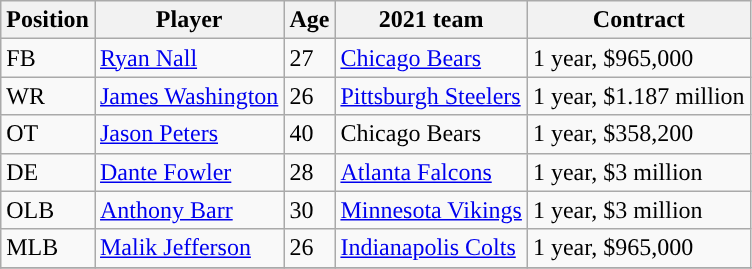<table class="wikitable">
<tr>
<th>Position</th>
<th>Player</th>
<th>Age</th>
<th>2021 team</th>
<th>Contract</th>
</tr>
<tr>
<td>FB</td>
<td><a href='#'>Ryan Nall</a></td>
<td>27</td>
<td><a href='#'>Chicago Bears</a></td>
<td>1 year, $965,000</td>
</tr>
<tr>
<td>WR</td>
<td><a href='#'>James Washington</a></td>
<td>26</td>
<td><a href='#'>Pittsburgh Steelers</a></td>
<td>1 year, $1.187 million</td>
</tr>
<tr>
<td>OT</td>
<td><a href='#'>Jason Peters</a></td>
<td>40</td>
<td>Chicago Bears</td>
<td>1 year, $358,200</td>
</tr>
<tr>
<td>DE</td>
<td><a href='#'>Dante Fowler</a></td>
<td>28</td>
<td><a href='#'>Atlanta Falcons</a></td>
<td>1 year, $3 million</td>
</tr>
<tr>
<td>OLB</td>
<td><a href='#'>Anthony Barr</a></td>
<td>30</td>
<td><a href='#'>Minnesota Vikings</a></td>
<td>1 year, $3 million</td>
</tr>
<tr>
<td>MLB</td>
<td><a href='#'>Malik Jefferson</a></td>
<td>26</td>
<td><a href='#'>Indianapolis Colts</a></td>
<td>1 year, $965,000</td>
</tr>
<tr>
</tr>
</table>
